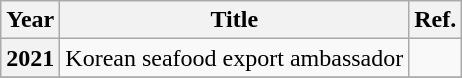<table class="wikitable plainrowheaders sortable">
<tr>
<th>Year</th>
<th>Title</th>
<th>Ref.</th>
</tr>
<tr>
<th scope="row">2021</th>
<td>Korean seafood export ambassador</td>
<td></td>
</tr>
<tr>
</tr>
</table>
